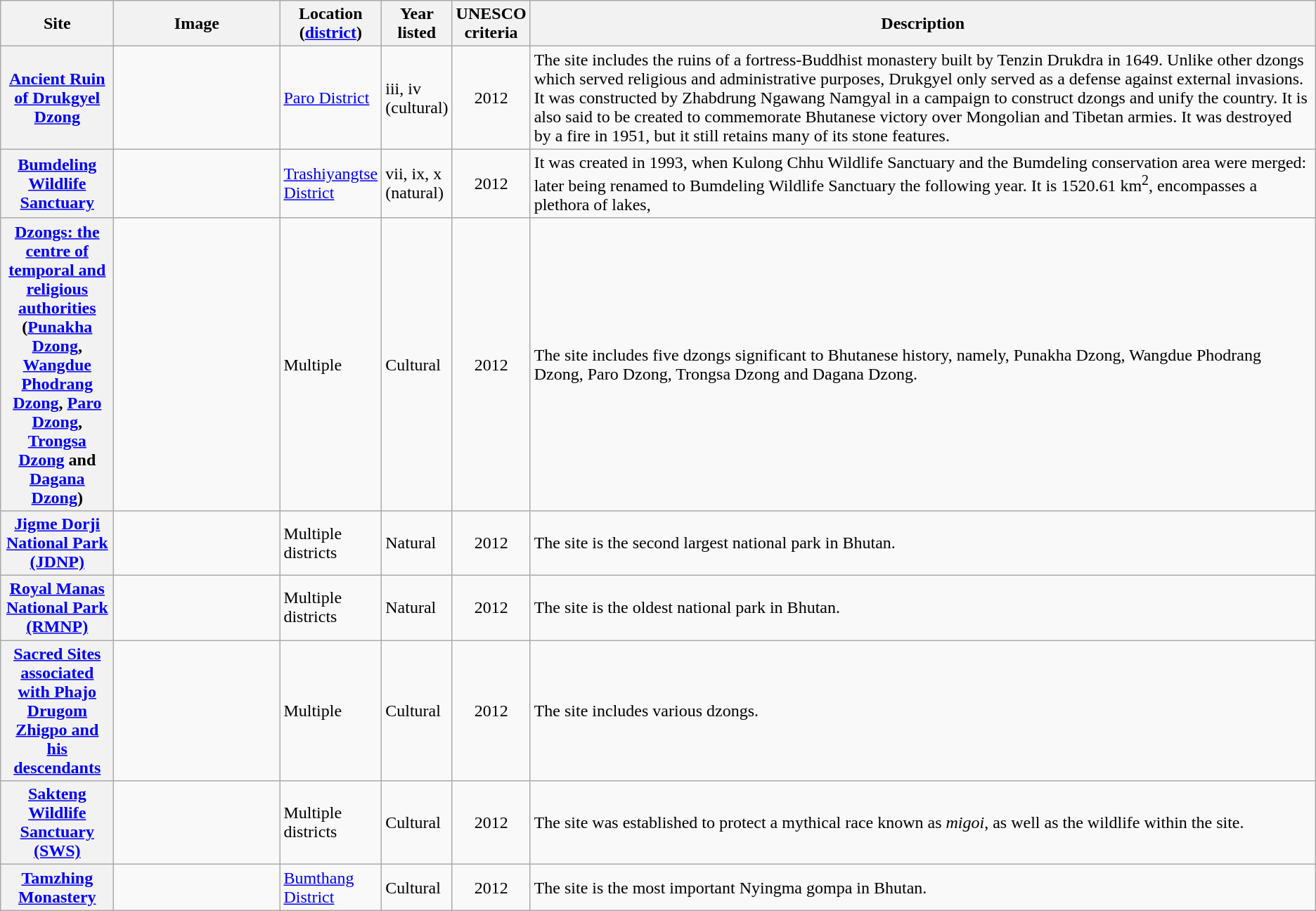<table class="wikitable sortable plainrowheaders">
<tr>
<th style="width:100px;" scope="col">Site</th>
<th class="unsortable" style="width:150px;" scope="col">Image</th>
<th style="width:80px;" scope="col">Location (<a href='#'>district</a>)</th>
<th style="width:50px;" scope="col">Year listed</th>
<th style="width:60px;" scope="col">UNESCO criteria</th>
<th scope="col" class="unsortable">Description</th>
</tr>
<tr>
<th scope="row"><a href='#'>Ancient Ruin of Drukgyel Dzong</a></th>
<td></td>
<td><a href='#'>Paro District</a></td>
<td>iii, iv (cultural)</td>
<td style="text-align:center;">2012</td>
<td>The site includes the ruins of a fortress-Buddhist monastery built by Tenzin Drukdra in 1649. Unlike other dzongs which served religious and administrative purposes, Drukgyel only served as a defense against external invasions. It was constructed by Zhabdrung Ngawang Namgyal in a campaign to construct dzongs and unify the country. It is also said to be created to commemorate Bhutanese victory over Mongolian and Tibetan armies. It was destroyed by a fire in 1951, but it still retains many of its stone features.</td>
</tr>
<tr>
<th scope="row"><a href='#'>Bumdeling Wildlife Sanctuary</a></th>
<td></td>
<td><a href='#'>Trashiyangtse District</a></td>
<td>vii, ix, x (natural)</td>
<td style="text-align:center;">2012</td>
<td>It was created in 1993, when Kulong Chhu Wildlife Sanctuary and the Bumdeling conservation area were merged: later being renamed to Bumdeling Wildlife Sanctuary the following year. It is 1520.61 km<sup>2</sup>, encompasses a plethora of lakes, </td>
</tr>
<tr>
<th scope="row"><a href='#'>Dzongs: the centre of temporal and religious authorities</a> (<a href='#'>Punakha Dzong</a>, <a href='#'>Wangdue Phodrang Dzong</a>, <a href='#'>Paro Dzong</a>, <a href='#'>Trongsa Dzong</a> and <a href='#'>Dagana Dzong</a>)</th>
<td></td>
<td>Multiple</td>
<td>Cultural</td>
<td style="text-align:center;">2012</td>
<td>The site includes five dzongs significant to Bhutanese history, namely, Punakha Dzong, Wangdue Phodrang Dzong, Paro Dzong, Trongsa Dzong and Dagana Dzong.</td>
</tr>
<tr>
<th scope="row"><a href='#'>Jigme Dorji National Park (JDNP)</a></th>
<td></td>
<td>Multiple districts</td>
<td>Natural</td>
<td style="text-align:center;">2012</td>
<td>The site is the second largest national park in Bhutan.</td>
</tr>
<tr>
<th scope="row"><a href='#'>Royal Manas National Park (RMNP)</a></th>
<td></td>
<td>Multiple districts</td>
<td>Natural</td>
<td style="text-align:center;">2012</td>
<td>The site is the oldest national park in Bhutan.</td>
</tr>
<tr>
<th scope="row"><a href='#'>Sacred Sites associated with Phajo Drugom Zhigpo and his descendants</a></th>
<td></td>
<td>Multiple</td>
<td>Cultural</td>
<td style="text-align:center;">2012</td>
<td>The site includes various dzongs. </td>
</tr>
<tr>
<th scope="row"><a href='#'>Sakteng Wildlife Sanctuary (SWS)</a></th>
<td></td>
<td>Multiple districts</td>
<td>Cultural</td>
<td style="text-align:center;">2012</td>
<td>The site was established to protect a mythical race known as <em>migoi</em>, as well as the wildlife within the site.</td>
</tr>
<tr>
<th scope="row"><a href='#'>Tamzhing Monastery</a></th>
<td></td>
<td><a href='#'>Bumthang District</a></td>
<td>Cultural</td>
<td style="text-align:center;">2012</td>
<td>The site is the most important Nyingma gompa in Bhutan.</td>
</tr>
</table>
